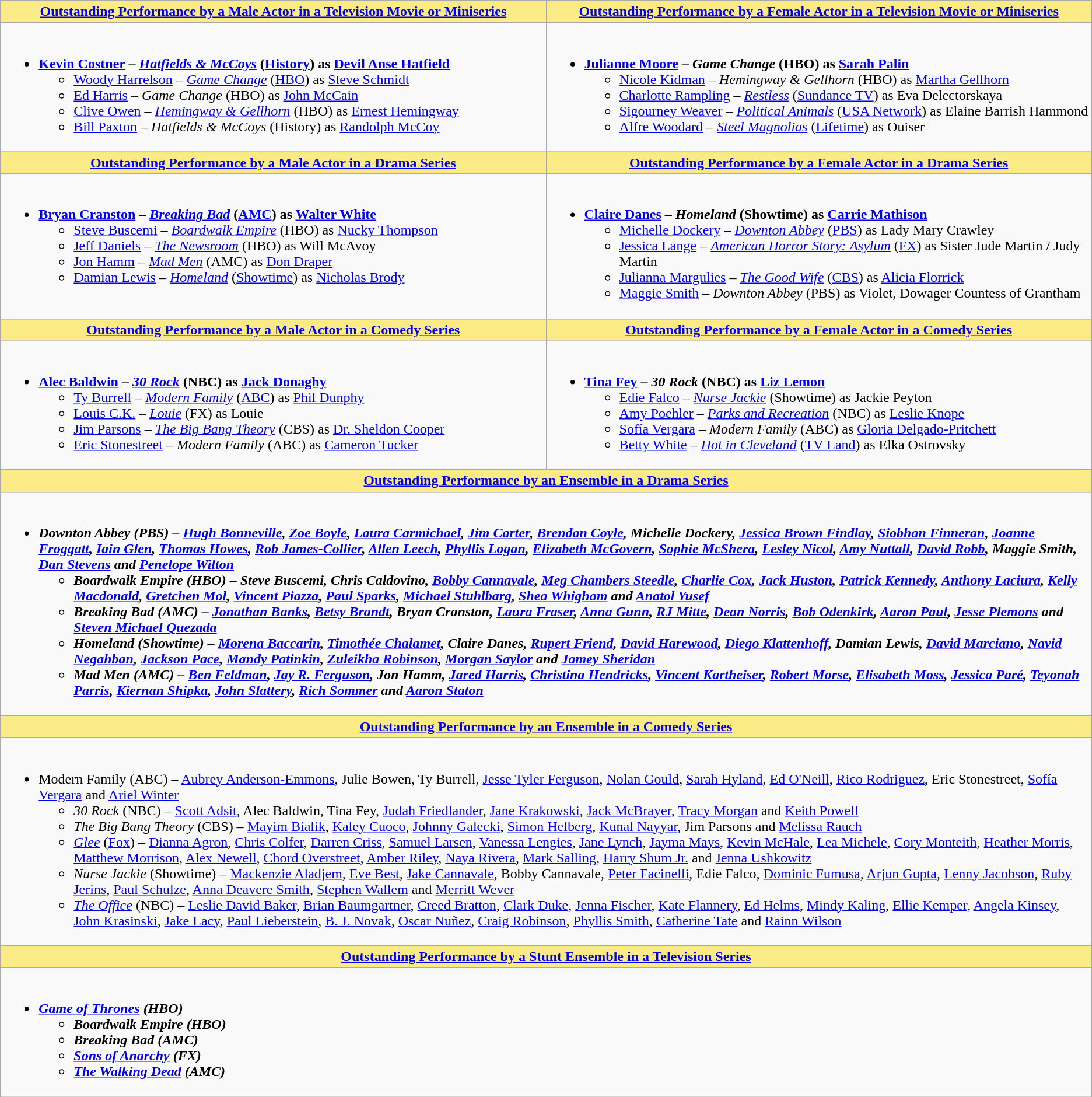<table class=wikitable style="width="100%">
<tr>
<th style="background:#FAEB86;" width="50%"><a href='#'>Outstanding Performance by a Male Actor in a Television Movie or Miniseries</a></th>
<th style="background:#FAEB86;" width="50%"><a href='#'>Outstanding Performance by a Female Actor in a Television Movie or Miniseries</a></th>
</tr>
<tr>
<td valign="top"><br><ul><li><strong><a href='#'>Kevin Costner</a> – <em><a href='#'>Hatfields & McCoys</a></em> (<a href='#'>History</a>) as <a href='#'>Devil Anse Hatfield</a></strong><ul><li><a href='#'>Woody Harrelson</a> – <em><a href='#'>Game Change</a></em> (<a href='#'>HBO</a>) as <a href='#'>Steve Schmidt</a></li><li><a href='#'>Ed Harris</a> – <em>Game Change</em> (HBO) as <a href='#'>John McCain</a></li><li><a href='#'>Clive Owen</a> – <em><a href='#'>Hemingway & Gellhorn</a></em> (HBO) as <a href='#'>Ernest Hemingway</a></li><li><a href='#'>Bill Paxton</a> – <em>Hatfields & McCoys</em> (History) as <a href='#'>Randolph McCoy</a></li></ul></li></ul></td>
<td valign="top"><br><ul><li><strong><a href='#'>Julianne Moore</a> – <em>Game Change</em>  (HBO) as <a href='#'>Sarah Palin</a></strong><ul><li><a href='#'>Nicole Kidman</a> – <em>Hemingway & Gellhorn</em> (HBO) as <a href='#'>Martha Gellhorn</a></li><li><a href='#'>Charlotte Rampling</a> – <em><a href='#'>Restless</a></em> (<a href='#'>Sundance TV</a>) as Eva Delectorskaya</li><li><a href='#'>Sigourney Weaver</a> – <em><a href='#'>Political Animals</a></em> (<a href='#'>USA Network</a>) as Elaine Barrish Hammond</li><li><a href='#'>Alfre Woodard</a> – <em><a href='#'>Steel Magnolias</a></em> (<a href='#'>Lifetime</a>) as Ouiser</li></ul></li></ul></td>
</tr>
<tr>
<th style="background:#FAEB86;"><a href='#'>Outstanding Performance by a Male Actor in a Drama Series</a></th>
<th style="background:#FAEB86;"><a href='#'>Outstanding Performance by a Female Actor in a Drama Series</a></th>
</tr>
<tr>
<td valign="top"><br><ul><li><strong><a href='#'>Bryan Cranston</a> – <em><a href='#'>Breaking Bad</a></em> (<a href='#'>AMC</a>) as <a href='#'>Walter White</a></strong><ul><li><a href='#'>Steve Buscemi</a> – <em><a href='#'>Boardwalk Empire</a></em> (HBO) as <a href='#'>Nucky Thompson</a></li><li><a href='#'>Jeff Daniels</a> – <em><a href='#'>The Newsroom</a></em> (HBO) as Will McAvoy</li><li><a href='#'>Jon Hamm</a> – <em><a href='#'>Mad Men</a></em> (AMC) as <a href='#'>Don Draper</a></li><li><a href='#'>Damian Lewis</a> – <em><a href='#'>Homeland</a></em> (<a href='#'>Showtime</a>) as <a href='#'>Nicholas Brody</a></li></ul></li></ul></td>
<td valign="top"><br><ul><li><strong><a href='#'>Claire Danes</a> – <em>Homeland</em> (Showtime) as <a href='#'>Carrie Mathison</a></strong><ul><li><a href='#'>Michelle Dockery</a> – <em><a href='#'>Downton Abbey</a></em> (<a href='#'>PBS</a>) as Lady Mary Crawley</li><li><a href='#'>Jessica Lange</a> – <em><a href='#'>American Horror Story: Asylum</a></em> (<a href='#'>FX</a>) as Sister Jude Martin / Judy Martin</li><li><a href='#'>Julianna Margulies</a> – <em><a href='#'>The Good Wife</a></em> (<a href='#'>CBS</a>) as <a href='#'>Alicia Florrick</a></li><li><a href='#'>Maggie Smith</a> – <em>Downton Abbey</em> (PBS) as Violet, Dowager Countess of Grantham</li></ul></li></ul></td>
</tr>
<tr>
<th style="background:#FAEB86;"><a href='#'>Outstanding Performance by a Male Actor in a Comedy Series</a></th>
<th style="background:#FAEB86;"><a href='#'>Outstanding Performance by a Female Actor in a Comedy Series</a></th>
</tr>
<tr>
<td valign="top"><br><ul><li><strong><a href='#'>Alec Baldwin</a> – <em><a href='#'>30 Rock</a></em> (NBC) as <a href='#'>Jack Donaghy</a></strong><ul><li><a href='#'>Ty Burrell</a> – <em><a href='#'>Modern Family</a></em> (<a href='#'>ABC</a>) as <a href='#'>Phil Dunphy</a></li><li><a href='#'>Louis C.K.</a> – <em><a href='#'>Louie</a></em> (FX) as Louie</li><li><a href='#'>Jim Parsons</a> – <em><a href='#'>The Big Bang Theory</a></em> (CBS) as <a href='#'>Dr. Sheldon Cooper</a></li><li><a href='#'>Eric Stonestreet</a> – <em>Modern Family</em> (ABC) as <a href='#'>Cameron Tucker</a></li></ul></li></ul></td>
<td valign="top"><br><ul><li><strong><a href='#'>Tina Fey</a> – <em>30 Rock</em> (NBC) as <a href='#'>Liz Lemon</a></strong><ul><li><a href='#'>Edie Falco</a> – <em><a href='#'>Nurse Jackie</a></em> (Showtime) as Jackie Peyton</li><li><a href='#'>Amy Poehler</a> – <em><a href='#'>Parks and Recreation</a></em> (NBC) as <a href='#'>Leslie Knope</a></li><li><a href='#'>Sofía Vergara</a> – <em>Modern Family</em> (ABC) as <a href='#'>Gloria Delgado-Pritchett</a></li><li><a href='#'>Betty White</a> – <em><a href='#'>Hot in Cleveland</a></em> (<a href='#'>TV Land</a>) as Elka Ostrovsky</li></ul></li></ul></td>
</tr>
<tr>
<th colspan="2" style="background:#FAEB86;"><a href='#'>Outstanding Performance by an Ensemble in a Drama Series</a></th>
</tr>
<tr>
<td colspan=2 valign="top"><br><ul><li><strong><em>Downton Abbey<em> (PBS) – <a href='#'>Hugh Bonneville</a>, <a href='#'>Zoe Boyle</a>, <a href='#'>Laura Carmichael</a>, <a href='#'>Jim Carter</a>, <a href='#'>Brendan Coyle</a>, Michelle Dockery, <a href='#'>Jessica Brown Findlay</a>, <a href='#'>Siobhan Finneran</a>, <a href='#'>Joanne Froggatt</a>, <a href='#'>Iain Glen</a>, <a href='#'>Thomas Howes</a>, <a href='#'>Rob James-Collier</a>, <a href='#'>Allen Leech</a>, <a href='#'>Phyllis Logan</a>, <a href='#'>Elizabeth McGovern</a>, <a href='#'>Sophie McShera</a>, <a href='#'>Lesley Nicol</a>, <a href='#'>Amy Nuttall</a>, <a href='#'>David Robb</a>, Maggie Smith, <a href='#'>Dan Stevens</a> and <a href='#'>Penelope Wilton</a><strong><ul><li></em>Boardwalk Empire<em> (HBO) – Steve Buscemi, Chris Caldovino, <a href='#'>Bobby Cannavale</a>, <a href='#'>Meg Chambers Steedle</a>, <a href='#'>Charlie Cox</a>, <a href='#'>Jack Huston</a>, <a href='#'>Patrick Kennedy</a>, <a href='#'>Anthony Laciura</a>, <a href='#'>Kelly Macdonald</a>, <a href='#'>Gretchen Mol</a>, <a href='#'>Vincent Piazza</a>, <a href='#'>Paul Sparks</a>, <a href='#'>Michael Stuhlbarg</a>, <a href='#'>Shea Whigham</a> and <a href='#'>Anatol Yusef</a></li><li></em>Breaking Bad<em> (AMC) – <a href='#'>Jonathan Banks</a>, <a href='#'>Betsy Brandt</a>, Bryan Cranston, <a href='#'>Laura Fraser</a>, <a href='#'>Anna Gunn</a>, <a href='#'>RJ Mitte</a>, <a href='#'>Dean Norris</a>, <a href='#'>Bob Odenkirk</a>, <a href='#'>Aaron Paul</a>, <a href='#'>Jesse Plemons</a> and <a href='#'>Steven Michael Quezada</a></li><li></em>Homeland<em> (Showtime) – <a href='#'>Morena Baccarin</a>, <a href='#'>Timothée Chalamet</a>, Claire Danes, <a href='#'>Rupert Friend</a>, <a href='#'>David Harewood</a>, <a href='#'>Diego Klattenhoff</a>, Damian Lewis, <a href='#'>David Marciano</a>, <a href='#'>Navid Negahban</a>, <a href='#'>Jackson Pace</a>, <a href='#'>Mandy Patinkin</a>, <a href='#'>Zuleikha Robinson</a>, <a href='#'>Morgan Saylor</a> and <a href='#'>Jamey Sheridan</a></li><li></em>Mad Men<em> (AMC) – <a href='#'>Ben Feldman</a>, <a href='#'>Jay R. Ferguson</a>, Jon Hamm, <a href='#'>Jared Harris</a>, <a href='#'>Christina Hendricks</a>, <a href='#'>Vincent Kartheiser</a>, <a href='#'>Robert Morse</a>, <a href='#'>Elisabeth Moss</a>, <a href='#'>Jessica Paré</a>, <a href='#'>Teyonah Parris</a>, <a href='#'>Kiernan Shipka</a>, <a href='#'>John Slattery</a>, <a href='#'>Rich Sommer</a> and <a href='#'>Aaron Staton</a></li></ul></li></ul></td>
</tr>
<tr>
<th colspan="2" style="background:#FAEB86;"><a href='#'>Outstanding Performance by an Ensemble in a Comedy Series</a></th>
</tr>
<tr>
<td colspan="2" valign="top"><br><ul><li></em></strong>Modern Family</em> (ABC) – <a href='#'>Aubrey Anderson-Emmons</a>, Julie Bowen, Ty Burrell, <a href='#'>Jesse Tyler Ferguson</a>, <a href='#'>Nolan Gould</a>, <a href='#'>Sarah Hyland</a>, <a href='#'>Ed O'Neill</a>, <a href='#'>Rico Rodriguez</a>, Eric Stonestreet, <a href='#'>Sofía Vergara</a> and <a href='#'>Ariel Winter</a></strong><ul><li><em>30 Rock</em> (NBC) – <a href='#'>Scott Adsit</a>, Alec Baldwin, Tina Fey, <a href='#'>Judah Friedlander</a>, <a href='#'>Jane Krakowski</a>, <a href='#'>Jack McBrayer</a>, <a href='#'>Tracy Morgan</a> and <a href='#'>Keith Powell</a></li><li><em>The Big Bang Theory</em> (CBS) – <a href='#'>Mayim Bialik</a>, <a href='#'>Kaley Cuoco</a>, <a href='#'>Johnny Galecki</a>, <a href='#'>Simon Helberg</a>, <a href='#'>Kunal Nayyar</a>, Jim Parsons and <a href='#'>Melissa Rauch</a></li><li><em><a href='#'>Glee</a></em> (<a href='#'>Fox</a>) – <a href='#'>Dianna Agron</a>, <a href='#'>Chris Colfer</a>, <a href='#'>Darren Criss</a>, <a href='#'>Samuel Larsen</a>, <a href='#'>Vanessa Lengies</a>, <a href='#'>Jane Lynch</a>, <a href='#'>Jayma Mays</a>, <a href='#'>Kevin McHale</a>, <a href='#'>Lea Michele</a>, <a href='#'>Cory Monteith</a>, <a href='#'>Heather Morris</a>, <a href='#'>Matthew Morrison</a>, <a href='#'>Alex Newell</a>, <a href='#'>Chord Overstreet</a>, <a href='#'>Amber Riley</a>, <a href='#'>Naya Rivera</a>, <a href='#'>Mark Salling</a>, <a href='#'>Harry Shum Jr.</a> and <a href='#'>Jenna Ushkowitz</a></li><li><em>Nurse Jackie</em> (Showtime) – <a href='#'>Mackenzie Aladjem</a>, <a href='#'>Eve Best</a>, <a href='#'>Jake Cannavale</a>, Bobby Cannavale, <a href='#'>Peter Facinelli</a>, Edie Falco, <a href='#'>Dominic Fumusa</a>, <a href='#'>Arjun Gupta</a>, <a href='#'>Lenny Jacobson</a>, <a href='#'>Ruby Jerins</a>, <a href='#'>Paul Schulze</a>, <a href='#'>Anna Deavere Smith</a>, <a href='#'>Stephen Wallem</a> and <a href='#'>Merritt Wever</a></li><li><em><a href='#'>The Office</a></em> (NBC) – <a href='#'>Leslie David Baker</a>, <a href='#'>Brian Baumgartner</a>, <a href='#'>Creed Bratton</a>, <a href='#'>Clark Duke</a>, <a href='#'>Jenna Fischer</a>, <a href='#'>Kate Flannery</a>, <a href='#'>Ed Helms</a>, <a href='#'>Mindy Kaling</a>, <a href='#'>Ellie Kemper</a>, <a href='#'>Angela Kinsey</a>, <a href='#'>John Krasinski</a>, <a href='#'>Jake Lacy</a>, <a href='#'>Paul Lieberstein</a>, <a href='#'>B. J. Novak</a>, <a href='#'>Oscar Nuñez</a>, <a href='#'>Craig Robinson</a>, <a href='#'>Phyllis Smith</a>, <a href='#'>Catherine Tate</a> and <a href='#'>Rainn Wilson</a></li></ul></li></ul></td>
</tr>
<tr>
<th colspan="2" style="background:#FAEB86;"><a href='#'>Outstanding Performance by a Stunt Ensemble in a Television Series</a></th>
</tr>
<tr>
<td colspan="2" valign="top"><br><ul><li><strong><em><a href='#'>Game of Thrones</a><em> (HBO)<strong><ul><li></em>Boardwalk Empire<em> (HBO)</li><li></em>Breaking Bad<em> (AMC)</li><li></em><a href='#'>Sons of Anarchy</a><em> (FX)</li><li></em><a href='#'>The Walking Dead</a><em> (AMC)</li></ul></li></ul></td>
</tr>
</table>
